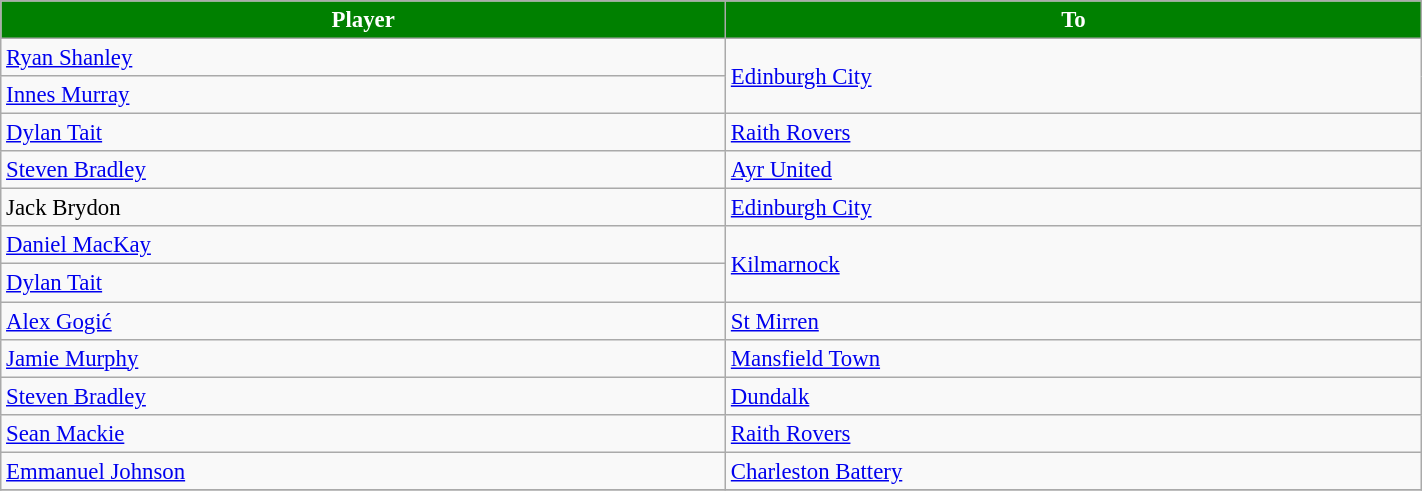<table class="wikitable" style="text-align:center; font-size:95%;width:75%; text-align:left">
<tr>
<th style="background:#008000; color:white;">Player</th>
<th style="background:#008000; color:white;">To</th>
</tr>
<tr>
<td> <a href='#'>Ryan Shanley</a></td>
<td rowspan=2> <a href='#'>Edinburgh City</a></td>
</tr>
<tr>
<td> <a href='#'>Innes Murray</a></td>
</tr>
<tr>
<td> <a href='#'>Dylan Tait</a></td>
<td> <a href='#'>Raith Rovers</a></td>
</tr>
<tr>
<td> <a href='#'>Steven Bradley</a></td>
<td> <a href='#'>Ayr United</a></td>
</tr>
<tr>
<td> Jack Brydon</td>
<td> <a href='#'>Edinburgh City</a></td>
</tr>
<tr>
<td> <a href='#'>Daniel MacKay</a></td>
<td rowspan=2> <a href='#'>Kilmarnock</a></td>
</tr>
<tr>
<td> <a href='#'>Dylan Tait</a></td>
</tr>
<tr>
<td> <a href='#'>Alex Gogić</a></td>
<td> <a href='#'>St Mirren</a></td>
</tr>
<tr>
<td> <a href='#'>Jamie Murphy</a></td>
<td> <a href='#'>Mansfield Town</a></td>
</tr>
<tr>
<td> <a href='#'>Steven Bradley</a></td>
<td> <a href='#'>Dundalk</a></td>
</tr>
<tr>
<td> <a href='#'>Sean Mackie</a></td>
<td> <a href='#'>Raith Rovers</a></td>
</tr>
<tr>
<td> <a href='#'>Emmanuel Johnson</a></td>
<td> <a href='#'>Charleston Battery</a></td>
</tr>
<tr>
</tr>
</table>
